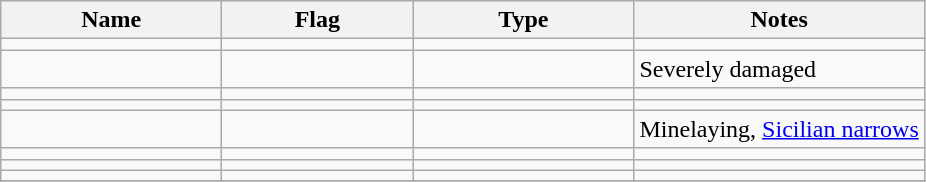<table class="wikitable sortable">
<tr>
<th scope="col" width="140px">Name</th>
<th scope="col" width="120px">Flag</th>
<th scope="col" width="140px">Type</th>
<th>Notes</th>
</tr>
<tr>
<td></td>
<td></td>
<td></td>
<td></td>
</tr>
<tr>
<td></td>
<td></td>
<td></td>
<td>Severely damaged</td>
</tr>
<tr>
<td></td>
<td></td>
<td></td>
<td></td>
</tr>
<tr>
<td></td>
<td></td>
<td></td>
<td></td>
</tr>
<tr>
<td></td>
<td></td>
<td></td>
<td>Minelaying, <a href='#'>Sicilian narrows</a></td>
</tr>
<tr>
<td></td>
<td></td>
<td></td>
<td></td>
</tr>
<tr>
<td></td>
<td></td>
<td></td>
<td></td>
</tr>
<tr>
<td></td>
<td></td>
<td></td>
<td></td>
</tr>
<tr>
</tr>
</table>
